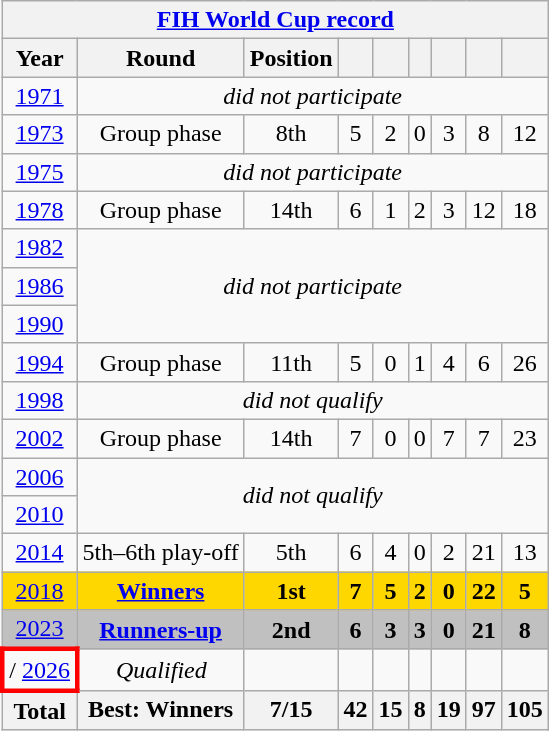<table class="wikitable" style="text-align: center;">
<tr>
<th colspan=10><a href='#'>FIH World Cup record</a></th>
</tr>
<tr>
<th>Year</th>
<th>Round</th>
<th>Position</th>
<th></th>
<th></th>
<th></th>
<th></th>
<th></th>
<th></th>
</tr>
<tr>
<td> <a href='#'>1971</a></td>
<td colspan="8"><em>did not participate</em></td>
</tr>
<tr>
<td> <a href='#'>1973</a></td>
<td>Group phase</td>
<td>8th</td>
<td>5</td>
<td>2</td>
<td>0</td>
<td>3</td>
<td>8</td>
<td>12</td>
</tr>
<tr>
<td> <a href='#'>1975</a></td>
<td colspan="8"><em>did not participate</em></td>
</tr>
<tr>
<td> <a href='#'>1978</a></td>
<td>Group phase</td>
<td>14th</td>
<td>6</td>
<td>1</td>
<td>2</td>
<td>3</td>
<td>12</td>
<td>18</td>
</tr>
<tr>
<td> <a href='#'>1982</a></td>
<td colspan="8" rowspan=3><em>did not participate</em></td>
</tr>
<tr>
<td> <a href='#'>1986</a></td>
</tr>
<tr>
<td> <a href='#'>1990</a></td>
</tr>
<tr>
<td> <a href='#'>1994</a></td>
<td>Group phase</td>
<td>11th</td>
<td>5</td>
<td>0</td>
<td>1</td>
<td>4</td>
<td>6</td>
<td>26</td>
</tr>
<tr>
<td> <a href='#'>1998</a></td>
<td colspan="8"><em>did not qualify</em></td>
</tr>
<tr>
<td> <a href='#'>2002</a></td>
<td>Group phase</td>
<td>14th</td>
<td>7</td>
<td>0</td>
<td>0</td>
<td>7</td>
<td>7</td>
<td>23</td>
</tr>
<tr>
<td> <a href='#'>2006</a></td>
<td colspan="8" rowspan=2><em>did not qualify</em></td>
</tr>
<tr>
<td> <a href='#'>2010</a></td>
</tr>
<tr>
<td> <a href='#'>2014</a></td>
<td>5th–6th play-off</td>
<td>5th</td>
<td>6</td>
<td>4</td>
<td>0</td>
<td>2</td>
<td>21</td>
<td>13</td>
</tr>
<tr bgcolor=gold>
<td> <a href='#'>2018</a></td>
<td><strong><a href='#'>Winners</a></strong></td>
<td><strong>1st</strong></td>
<td><strong>7</strong></td>
<td><strong>5</strong></td>
<td><strong>2</strong></td>
<td><strong>0</strong></td>
<td><strong>22</strong></td>
<td><strong>5</strong></td>
</tr>
<tr bgcolor=silver>
<td> <a href='#'>2023</a></td>
<td><strong><a href='#'>Runners-up</a></strong></td>
<td><strong>2nd</strong></td>
<td><strong>6</strong></td>
<td><strong>3</strong></td>
<td><strong>3</strong></td>
<td><strong>0</strong></td>
<td><strong>21</strong></td>
<td><strong>8</strong></td>
</tr>
<tr>
<td style="border: 3px solid red"> /  <a href='#'>2026</a></td>
<td><em>Qualified</em></td>
<td></td>
<td></td>
<td></td>
<td></td>
<td></td>
<td></td>
<td></td>
</tr>
<tr>
<th>Total</th>
<th>Best: Winners</th>
<th>7/15</th>
<th>42</th>
<th>15</th>
<th>8</th>
<th>19</th>
<th>97</th>
<th>105</th>
</tr>
</table>
